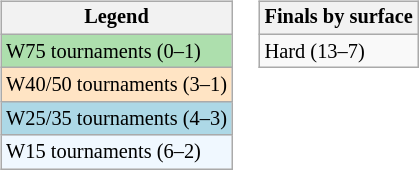<table>
<tr valign=top>
<td><br><table class="wikitable" style=font-size:85%;>
<tr>
<th>Legend</th>
</tr>
<tr style="background:#addfad;">
<td>W75 tournaments (0–1)</td>
</tr>
<tr style="background:#ffe4c4;">
<td>W40/50 tournaments (3–1)</td>
</tr>
<tr style="background:lightblue;">
<td>W25/35 tournaments (4–3)</td>
</tr>
<tr style="background:#f0f8ff;">
<td>W15 tournaments (6–2)</td>
</tr>
</table>
</td>
<td><br><table class="wikitable" style=font-size:85%;>
<tr>
<th>Finals by surface</th>
</tr>
<tr>
<td>Hard (13–7)</td>
</tr>
</table>
</td>
</tr>
</table>
